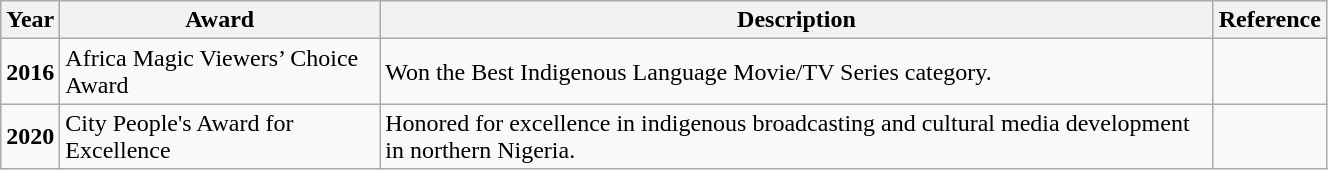<table class="wikitable" style="width:70%; text-align:left;">
<tr>
<th>Year</th>
<th>Award</th>
<th>Description</th>
<th>Reference</th>
</tr>
<tr>
<td><strong>2016</strong></td>
<td>Africa Magic Viewers’ Choice Award</td>
<td>Won the Best Indigenous Language Movie/TV Series category.</td>
<td></td>
</tr>
<tr>
<td><strong>2020</strong></td>
<td>City People's Award for Excellence</td>
<td>Honored for excellence in indigenous broadcasting and cultural media development in northern Nigeria.</td>
<td></td>
</tr>
</table>
